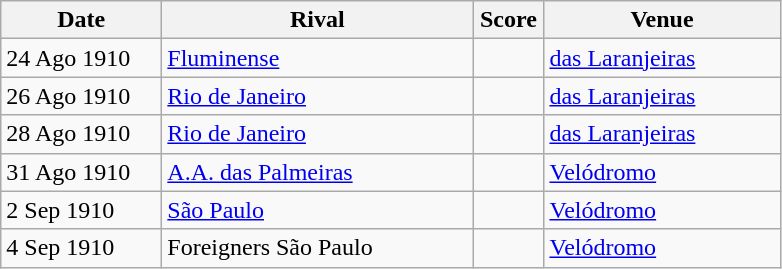<table class="wikitable sortable">
<tr>
<th width=100px>Date</th>
<th width=200px>Rival</th>
<th width=40px>Score</th>
<th width=150px>Venue</th>
</tr>
<tr>
<td>24 Ago 1910</td>
<td> <a href='#'>Fluminense</a></td>
<td></td>
<td><a href='#'>das Laranjeiras</a></td>
</tr>
<tr>
<td>26 Ago 1910</td>
<td> <a href='#'>Rio de Janeiro</a></td>
<td></td>
<td><a href='#'>das Laranjeiras</a></td>
</tr>
<tr>
<td>28 Ago 1910</td>
<td> <a href='#'>Rio de Janeiro</a></td>
<td></td>
<td><a href='#'>das Laranjeiras</a></td>
</tr>
<tr>
<td>31 Ago 1910</td>
<td> <a href='#'>A.A. das Palmeiras</a> </td>
<td></td>
<td><a href='#'>Velódromo</a></td>
</tr>
<tr>
<td>2 Sep 1910</td>
<td> <a href='#'>São Paulo</a></td>
<td></td>
<td><a href='#'>Velódromo</a></td>
</tr>
<tr>
<td>4 Sep 1910</td>
<td> Foreigners São Paulo</td>
<td></td>
<td><a href='#'>Velódromo</a></td>
</tr>
</table>
